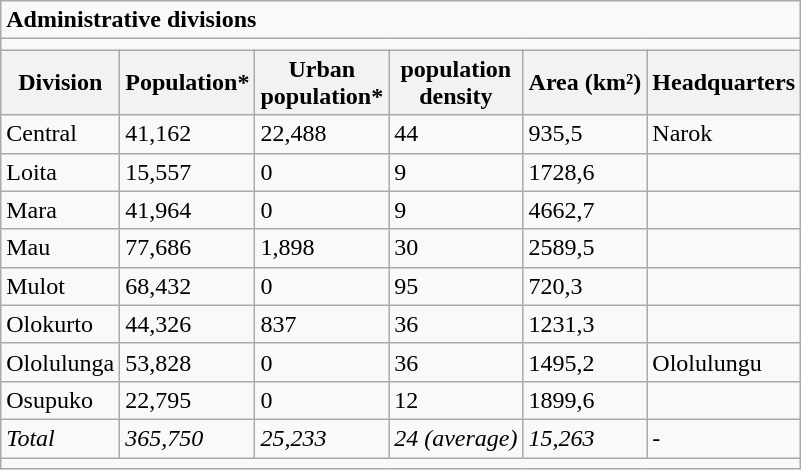<table class="wikitable">
<tr>
<td colspan="6"><strong>Administrative divisions</strong></td>
</tr>
<tr>
<td colspan="6"></td>
</tr>
<tr>
<th>Division</th>
<th>Population*</th>
<th>Urban<br> population*</th>
<th>population<br> density</th>
<th>Area (km²)</th>
<th>Headquarters</th>
</tr>
<tr>
<td>Central</td>
<td>41,162</td>
<td>22,488</td>
<td>44</td>
<td>935,5</td>
<td>Narok</td>
</tr>
<tr>
<td>Loita</td>
<td>15,557</td>
<td>0</td>
<td>9</td>
<td>1728,6</td>
<td></td>
</tr>
<tr>
<td>Mara</td>
<td>41,964</td>
<td>0</td>
<td>9</td>
<td>4662,7</td>
<td></td>
</tr>
<tr>
<td>Mau</td>
<td>77,686</td>
<td>1,898</td>
<td>30</td>
<td>2589,5</td>
<td></td>
</tr>
<tr>
<td>Mulot</td>
<td>68,432</td>
<td>0</td>
<td>95</td>
<td>720,3</td>
<td></td>
</tr>
<tr>
<td>Olokurto</td>
<td>44,326</td>
<td>837</td>
<td>36</td>
<td>1231,3</td>
<td></td>
</tr>
<tr>
<td>Ololulunga</td>
<td>53,828</td>
<td>0</td>
<td>36</td>
<td>1495,2</td>
<td>Ololulungu</td>
</tr>
<tr>
<td>Osupuko</td>
<td>22,795</td>
<td>0</td>
<td>12</td>
<td>1899,6</td>
<td></td>
</tr>
<tr>
<td><em>Total</em></td>
<td><em>365,750</em></td>
<td><em>25,233</em></td>
<td><em>24 (average)</em></td>
<td><em>15,263</em></td>
<td>-</td>
</tr>
<tr>
<td colspan="6"></td>
</tr>
</table>
